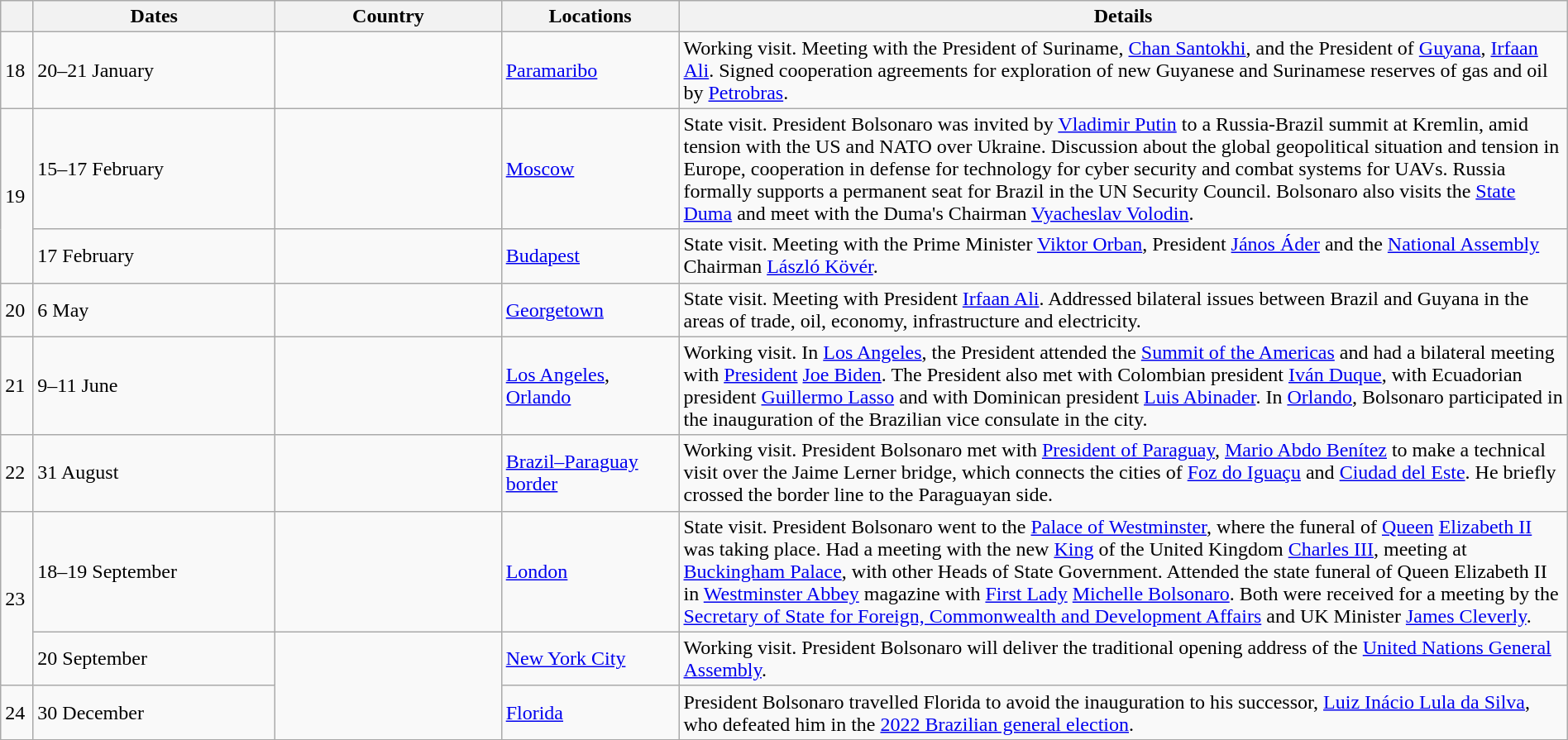<table class="wikitable" style="margin:1em auto 1em auto;">
<tr>
<th style="width: 2%;"></th>
<th style="width: 15%;">Dates</th>
<th style="width: 14%;">Country</th>
<th style="width: 11%;">Locations</th>
<th style="width: 55%;">Details</th>
</tr>
<tr>
<td>18</td>
<td>20–21 January</td>
<td></td>
<td><a href='#'>Paramaribo</a></td>
<td>Working visit. Meeting with the President of Suriname, <a href='#'>Chan Santokhi</a>, and the President of <a href='#'>Guyana</a>, <a href='#'>Irfaan Ali</a>. Signed cooperation agreements for exploration of new Guyanese and Surinamese reserves of gas and oil by <a href='#'>Petrobras</a>.</td>
</tr>
<tr>
<td rowspan=2>19</td>
<td>15–17 February</td>
<td></td>
<td><a href='#'>Moscow</a></td>
<td>State visit. President Bolsonaro was invited by <a href='#'>Vladimir Putin</a> to a Russia-Brazil summit at Kremlin, amid tension with the US and NATO over Ukraine. Discussion about the global geopolitical situation and tension in Europe, cooperation in defense for technology for cyber security and combat systems for UAVs. Russia formally supports a permanent seat for Brazil in the UN Security Council. Bolsonaro also visits the <a href='#'>State Duma</a> and meet with the Duma's Chairman <a href='#'>Vyacheslav Volodin</a>.</td>
</tr>
<tr>
<td>17 February</td>
<td></td>
<td><a href='#'>Budapest</a></td>
<td>State visit. Meeting with the Prime Minister <a href='#'>Viktor Orban</a>, President <a href='#'>János Áder</a> and the <a href='#'>National Assembly</a> Chairman <a href='#'>László Kövér</a>.</td>
</tr>
<tr>
<td>20</td>
<td>6 May</td>
<td></td>
<td><a href='#'>Georgetown</a></td>
<td>State visit. Meeting with President <a href='#'>Irfaan Ali</a>. Addressed bilateral issues between Brazil and Guyana in the areas of trade, oil, economy, infrastructure and electricity.</td>
</tr>
<tr>
<td>21</td>
<td>9–11 June</td>
<td></td>
<td><a href='#'>Los Angeles</a>, <a href='#'>Orlando</a></td>
<td>Working visit. In <a href='#'>Los Angeles</a>, the President attended the <a href='#'>Summit of the Americas</a> and had a bilateral meeting with <a href='#'>President</a> <a href='#'>Joe Biden</a>. The President also met with Colombian president <a href='#'>Iván Duque</a>, with Ecuadorian president <a href='#'>Guillermo Lasso</a> and with Dominican president <a href='#'>Luis Abinader</a>. In <a href='#'>Orlando</a>, Bolsonaro participated in the inauguration of the Brazilian vice consulate in the city.</td>
</tr>
<tr>
<td>22</td>
<td>31 August</td>
<td></td>
<td><a href='#'>Brazil–Paraguay border</a></td>
<td>Working visit. President Bolsonaro met with <a href='#'>President of Paraguay</a>, <a href='#'>Mario Abdo Benítez</a> to make a technical visit over the Jaime Lerner bridge, which connects the cities of <a href='#'>Foz do Iguaçu</a> and <a href='#'>Ciudad del Este</a>. He briefly crossed the border line to the Paraguayan side. </td>
</tr>
<tr>
<td rowspan=2>23</td>
<td>18–19 September</td>
<td></td>
<td><a href='#'>London</a></td>
<td>State visit. President Bolsonaro went to the <a href='#'>Palace of Westminster</a>, where the funeral of <a href='#'>Queen</a> <a href='#'>Elizabeth II</a> was taking place. Had a meeting with the new <a href='#'>King</a> of the United Kingdom <a href='#'>Charles III</a>, meeting at <a href='#'>Buckingham Palace</a>, with other Heads of State Government. Attended the state funeral of Queen Elizabeth II in <a href='#'>Westminster Abbey</a> magazine with <a href='#'>First Lady</a> <a href='#'>Michelle Bolsonaro</a>. Both were received for a meeting by the <a href='#'>Secretary of State for Foreign, Commonwealth and Development Affairs</a> and UK Minister <a href='#'>James Cleverly</a>.</td>
</tr>
<tr>
<td>20 September</td>
<td rowspan=2></td>
<td><a href='#'>New York City</a></td>
<td>Working visit. President Bolsonaro will deliver the traditional opening address of the <a href='#'>United Nations General Assembly</a>.</td>
</tr>
<tr>
<td>24</td>
<td>30 December</td>
<td><a href='#'>Florida</a></td>
<td>President Bolsonaro travelled Florida to avoid the inauguration to his successor, <a href='#'>Luiz Inácio Lula da Silva</a>, who defeated him in the <a href='#'>2022 Brazilian general election</a>.</td>
</tr>
<tr>
</tr>
</table>
